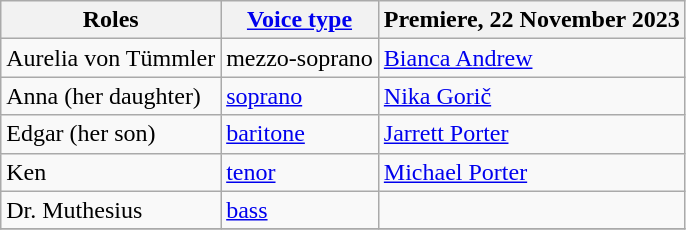<table class="wikitable">
<tr>
<th>Roles</th>
<th><a href='#'>Voice type</a></th>
<th>Premiere, 22 November 2023</th>
</tr>
<tr>
<td>Aurelia von Tümmler</td>
<td>mezzo-soprano</td>
<td><a href='#'>Bianca Andrew</a></td>
</tr>
<tr>
<td>Anna (her daughter)</td>
<td><a href='#'>soprano</a></td>
<td><a href='#'>Nika Gorič</a></td>
</tr>
<tr>
<td>Edgar (her son)</td>
<td><a href='#'>baritone</a></td>
<td><a href='#'>Jarrett Porter</a></td>
</tr>
<tr>
<td>Ken</td>
<td><a href='#'>tenor</a></td>
<td><a href='#'>Michael Porter</a></td>
</tr>
<tr>
<td>Dr. Muthesius</td>
<td><a href='#'>bass</a></td>
<td></td>
</tr>
<tr>
</tr>
</table>
